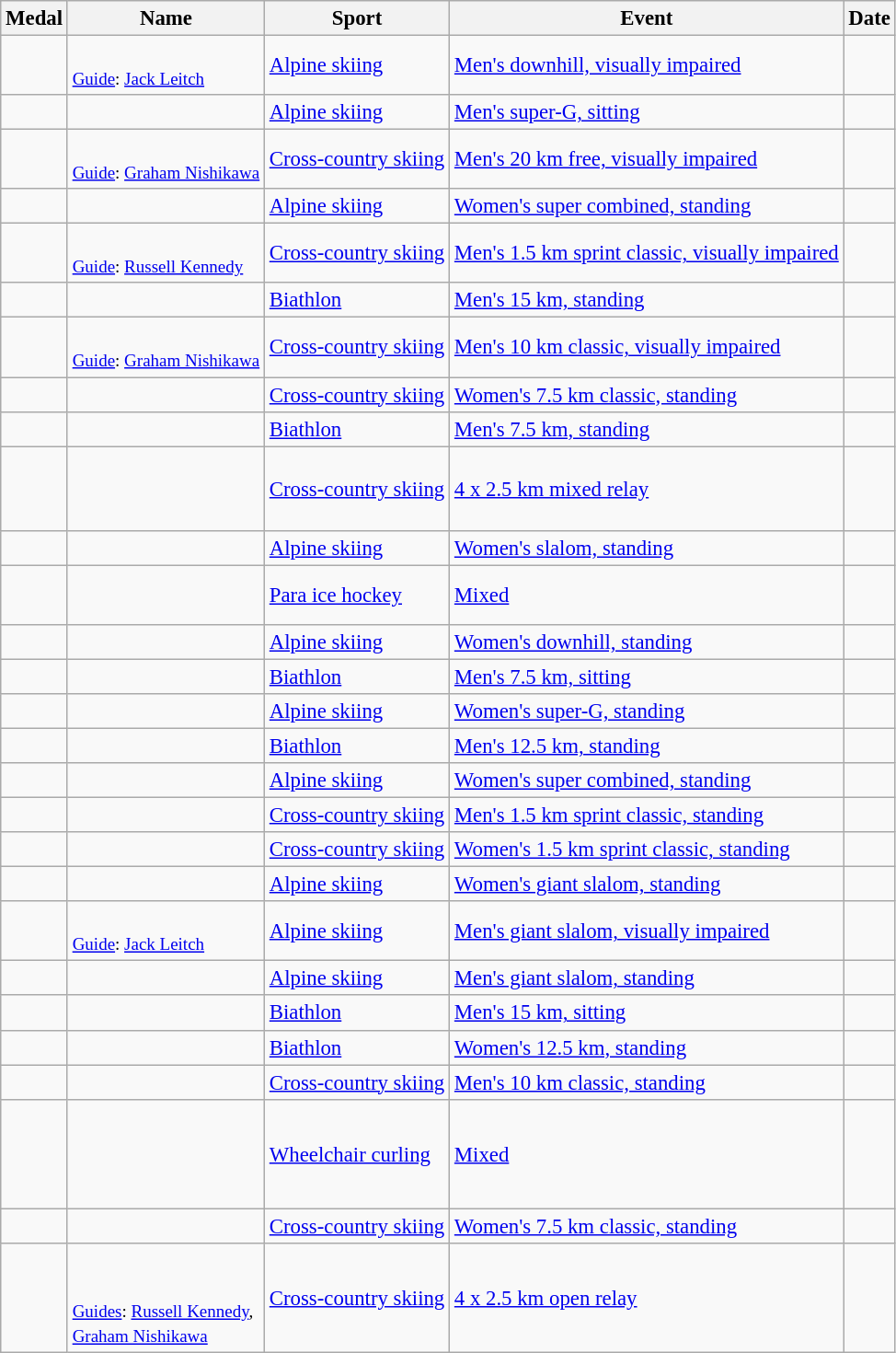<table class="wikitable sortable" style="font-size: 95%;">
<tr>
<th>Medal</th>
<th>Name</th>
<th>Sport</th>
<th>Event</th>
<th>Date</th>
</tr>
<tr>
<td></td>
<td><br><small><a href='#'>Guide</a>: <a href='#'>Jack Leitch</a></small></td>
<td><a href='#'>Alpine skiing</a></td>
<td><a href='#'>Men's downhill, visually impaired</a></td>
<td></td>
</tr>
<tr>
<td></td>
<td></td>
<td><a href='#'>Alpine skiing</a></td>
<td><a href='#'>Men's super-G, sitting</a></td>
<td></td>
</tr>
<tr>
<td></td>
<td><br><small><a href='#'>Guide</a>: <a href='#'>Graham Nishikawa</a></small></td>
<td><a href='#'>Cross-country skiing</a></td>
<td><a href='#'>Men's 20 km free, visually impaired</a></td>
<td></td>
</tr>
<tr>
<td></td>
<td></td>
<td><a href='#'>Alpine skiing</a></td>
<td><a href='#'>Women's super combined, standing</a></td>
<td></td>
</tr>
<tr>
<td></td>
<td><br><small><a href='#'>Guide</a>: <a href='#'>Russell Kennedy</a></small></td>
<td><a href='#'>Cross-country skiing</a></td>
<td><a href='#'>Men's 1.5 km sprint classic, visually impaired</a></td>
<td></td>
</tr>
<tr>
<td></td>
<td></td>
<td><a href='#'>Biathlon</a></td>
<td><a href='#'>Men's 15 km, standing</a></td>
<td></td>
</tr>
<tr>
<td></td>
<td><br><small><a href='#'>Guide</a>: <a href='#'>Graham Nishikawa</a></small></td>
<td><a href='#'>Cross-country skiing</a></td>
<td><a href='#'>Men's 10 km classic, visually impaired</a></td>
<td></td>
</tr>
<tr>
<td></td>
<td></td>
<td><a href='#'>Cross-country skiing</a></td>
<td><a href='#'>Women's 7.5 km classic, standing</a></td>
<td></td>
</tr>
<tr>
<td></td>
<td></td>
<td><a href='#'>Biathlon</a></td>
<td><a href='#'>Men's 7.5 km, standing</a></td>
<td></td>
</tr>
<tr>
<td></td>
<td><br><br><br></td>
<td><a href='#'>Cross-country skiing</a></td>
<td><a href='#'>4 x 2.5 km mixed relay</a></td>
<td></td>
</tr>
<tr>
<td></td>
<td></td>
<td><a href='#'>Alpine skiing</a></td>
<td><a href='#'>Women's slalom, standing</a></td>
<td></td>
</tr>
<tr>
<td></td>
<td><br><br></td>
<td><a href='#'>Para ice hockey</a></td>
<td><a href='#'>Mixed</a></td>
<td></td>
</tr>
<tr>
<td></td>
<td></td>
<td><a href='#'>Alpine skiing</a></td>
<td><a href='#'>Women's downhill, standing</a></td>
<td></td>
</tr>
<tr>
<td></td>
<td></td>
<td><a href='#'>Biathlon</a></td>
<td><a href='#'>Men's 7.5 km, sitting</a></td>
<td></td>
</tr>
<tr>
<td></td>
<td></td>
<td><a href='#'>Alpine skiing</a></td>
<td><a href='#'>Women's super-G, standing</a></td>
<td></td>
</tr>
<tr>
<td></td>
<td></td>
<td><a href='#'>Biathlon</a></td>
<td><a href='#'>Men's 12.5 km, standing</a></td>
<td></td>
</tr>
<tr>
<td></td>
<td></td>
<td><a href='#'>Alpine skiing</a></td>
<td><a href='#'>Women's super combined, standing</a></td>
<td></td>
</tr>
<tr>
<td></td>
<td></td>
<td><a href='#'>Cross-country skiing</a></td>
<td><a href='#'>Men's 1.5 km sprint classic, standing</a></td>
<td></td>
</tr>
<tr>
<td></td>
<td></td>
<td><a href='#'>Cross-country skiing</a></td>
<td><a href='#'>Women's 1.5 km sprint classic, standing</a></td>
<td></td>
</tr>
<tr>
<td></td>
<td></td>
<td><a href='#'>Alpine skiing</a></td>
<td><a href='#'>Women's giant slalom, standing</a></td>
<td></td>
</tr>
<tr>
<td></td>
<td><br><small><a href='#'>Guide</a>: <a href='#'>Jack Leitch</a></small></td>
<td><a href='#'>Alpine skiing</a></td>
<td><a href='#'>Men's giant slalom, visually impaired</a></td>
<td></td>
</tr>
<tr>
<td></td>
<td></td>
<td><a href='#'>Alpine skiing</a></td>
<td><a href='#'>Men's giant slalom, standing</a></td>
<td></td>
</tr>
<tr>
<td></td>
<td></td>
<td><a href='#'>Biathlon</a></td>
<td><a href='#'>Men's 15 km, sitting</a></td>
<td></td>
</tr>
<tr>
<td></td>
<td></td>
<td><a href='#'>Biathlon</a></td>
<td><a href='#'>Women's 12.5 km, standing</a></td>
<td></td>
</tr>
<tr>
<td></td>
<td></td>
<td><a href='#'>Cross-country skiing</a></td>
<td><a href='#'>Men's 10 km classic, standing</a></td>
<td></td>
</tr>
<tr>
<td></td>
<td><br><br><br><br></td>
<td><a href='#'>Wheelchair curling</a></td>
<td><a href='#'>Mixed</a></td>
<td></td>
</tr>
<tr>
<td></td>
<td></td>
<td><a href='#'>Cross-country skiing</a></td>
<td><a href='#'>Women's 7.5 km classic, standing</a></td>
<td></td>
</tr>
<tr>
<td></td>
<td><br><br><small><a href='#'>Guides</a>: <a href='#'>Russell Kennedy</a>,<br><a href='#'>Graham Nishikawa</a></small></td>
<td><a href='#'>Cross-country skiing</a></td>
<td><a href='#'>4 x 2.5 km open relay</a></td>
<td></td>
</tr>
</table>
